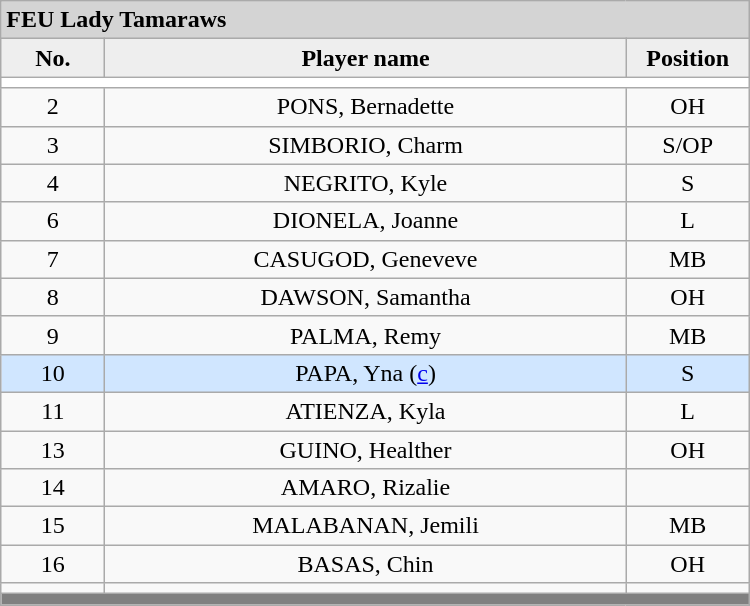<table class='wikitable mw-collapsible mw-collapsed' style='text-align: center; width: 500px; border: none;'>
<tr>
<th style="background:#D4D4D4; text-align:left;" colspan=3> FEU Lady Tamaraws</th>
</tr>
<tr style="background:#EEEEEE; font-weight:bold;">
<td width=10%>No.</td>
<td width=50%>Player name</td>
<td width=10%>Position</td>
</tr>
<tr style="background:#FFFFFF;">
<td colspan=3 align=center></td>
</tr>
<tr>
<td align=center>2</td>
<td>PONS, Bernadette</td>
<td align=center>OH</td>
</tr>
<tr>
<td align=center>3</td>
<td>SIMBORIO, Charm</td>
<td align=center>S/OP</td>
</tr>
<tr>
<td align=center>4</td>
<td>NEGRITO, Kyle</td>
<td align=center>S</td>
</tr>
<tr>
<td align=center>6</td>
<td>DIONELA, Joanne</td>
<td align=center>L</td>
</tr>
<tr>
<td align=center>7</td>
<td>CASUGOD, Geneveve</td>
<td align=center>MB</td>
</tr>
<tr>
<td align=center>8</td>
<td>DAWSON, Samantha</td>
<td align=center>OH</td>
</tr>
<tr>
<td align=center>9</td>
<td>PALMA, Remy</td>
<td align=center>MB</td>
</tr>
<tr bgcolor=#D0E6FF>
<td align=center>10</td>
<td>PAPA, Yna (<a href='#'>c</a>)</td>
<td align=center>S</td>
</tr>
<tr>
<td align=center>11</td>
<td>ATIENZA, Kyla</td>
<td align=center>L</td>
</tr>
<tr>
<td align=center>13</td>
<td>GUINO, Healther</td>
<td align=center>OH</td>
</tr>
<tr>
<td align=center>14</td>
<td>AMARO, Rizalie</td>
<td align=center></td>
</tr>
<tr>
<td align=center>15</td>
<td>MALABANAN, Jemili</td>
<td align=center>MB</td>
</tr>
<tr>
<td align=center>16</td>
<td>BASAS, Chin</td>
<td align=center>OH</td>
</tr>
<tr>
<td align=center></td>
<td></td>
<td align=center></td>
</tr>
<tr>
<th style="background:gray;" colspan=3></th>
</tr>
<tr>
</tr>
</table>
